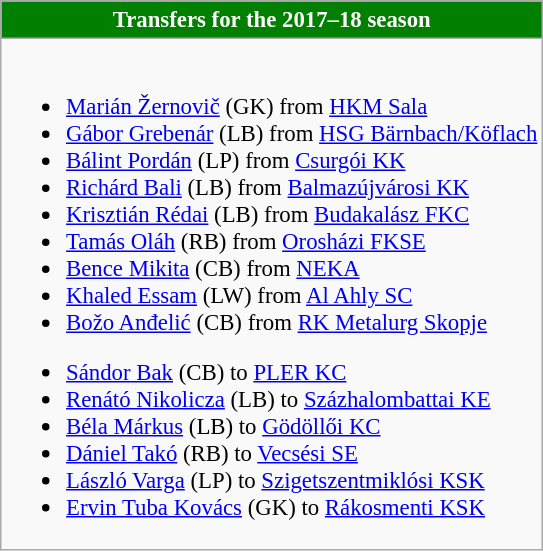<table class="wikitable collapsible collapsed" style="font-size:95%;">
<tr>
<th style="color:white; background:#007F00"> <strong>Transfers for the 2017–18 season</strong></th>
</tr>
<tr>
<td><br>
<ul><li> <a href='#'>Marián Žernovič</a> (GK) from  <a href='#'>HKM Sala</a></li><li> <a href='#'>Gábor Grebenár</a> (LB) from  <a href='#'>HSG Bärnbach/Köflach</a></li><li> <a href='#'>Bálint Pordán</a> (LP) from  <a href='#'>Csurgói KK</a></li><li> <a href='#'>Richárd Bali</a> (LB) from  <a href='#'>Balmazújvárosi KK</a></li><li> <a href='#'>Krisztián Rédai</a> (LB) from  <a href='#'>Budakalász FKC</a></li><li> <a href='#'>Tamás Oláh</a> (RB) from  <a href='#'>Orosházi FKSE</a></li><li> <a href='#'>Bence Mikita</a> (CB) from  <a href='#'>NEKA</a></li><li> <a href='#'>Khaled Essam</a> (LW) from  <a href='#'>Al Ahly SC</a></li><li> <a href='#'>Božo Anđelić</a> (CB) from  <a href='#'>RK Metalurg Skopje</a></li></ul><ul><li> <a href='#'>Sándor Bak</a> (CB) to  <a href='#'>PLER KC</a></li><li> <a href='#'>Renátó Nikolicza</a> (LB) to  <a href='#'>Százhalombattai KE</a></li><li> <a href='#'>Béla Márkus</a> (LB) to  <a href='#'>Gödöllői KC</a></li><li> <a href='#'>Dániel Takó</a> (RB) to  <a href='#'>Vecsési SE</a></li><li> <a href='#'>László Varga</a> (LP) to  <a href='#'>Szigetszentmiklósi KSK</a></li><li> <a href='#'>Ervin Tuba Kovács</a> (GK) to  <a href='#'>Rákosmenti KSK</a></li></ul></td>
</tr>
</table>
